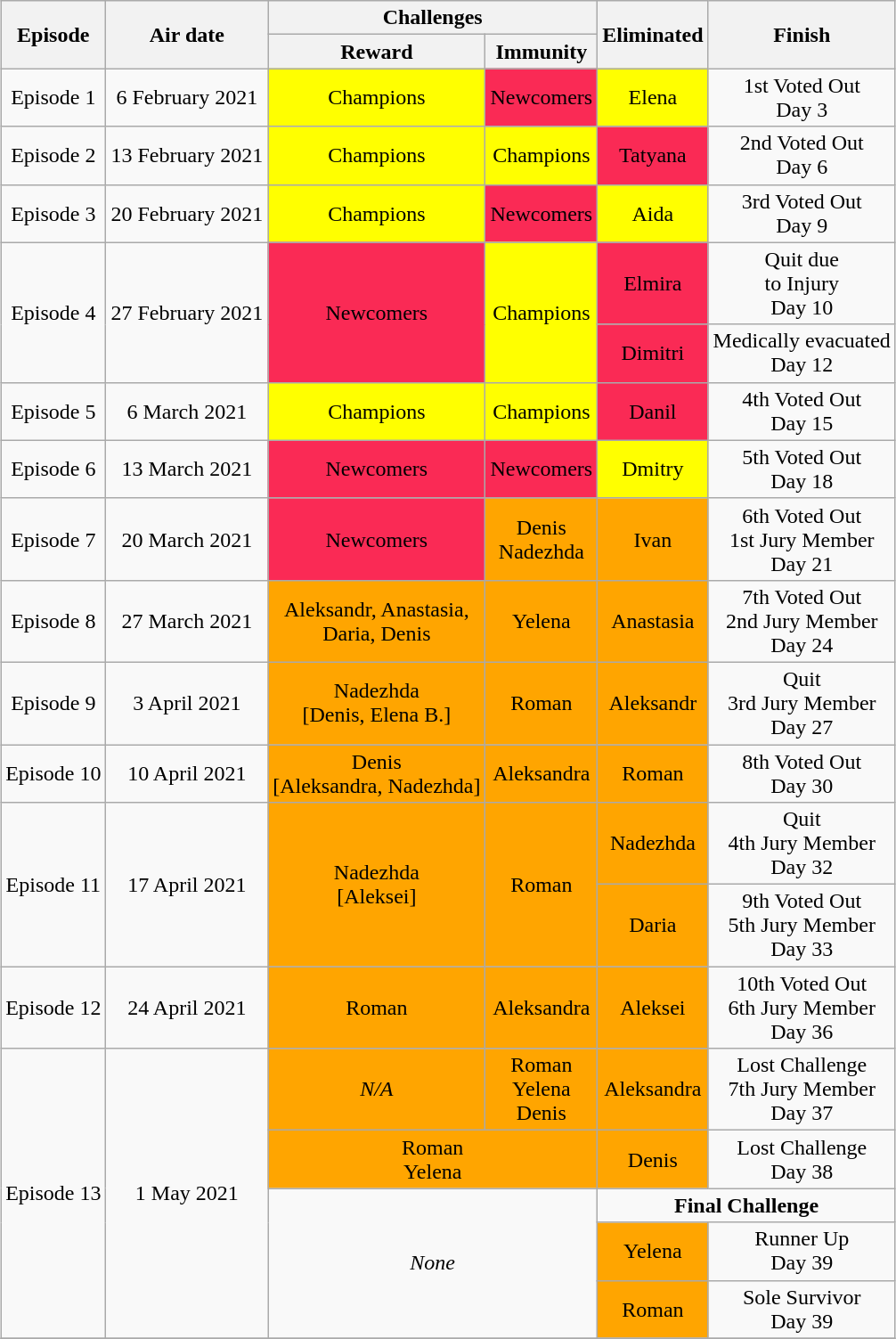<table class="wikitable" style="margin:auto; text-align:center">
<tr>
<th rowspan="2">Episode</th>
<th rowspan="2">Air date</th>
<th colspan="2">Challenges</th>
<th rowspan="2">Eliminated</th>
<th rowspan="2">Finish</th>
</tr>
<tr>
<th>Reward</th>
<th>Immunity</th>
</tr>
<tr>
<td>Episode 1</td>
<td>6 February 2021</td>
<td bgcolor="yellow">Champions</td>
<td bgcolor="#FA2A55">Newcomers</td>
<td bgcolor="yellow">Elena</td>
<td>1st Voted Out<br>Day 3</td>
</tr>
<tr>
<td>Episode 2</td>
<td>13 February 2021</td>
<td bgcolor="yellow">Champions</td>
<td bgcolor="yellow">Champions</td>
<td bgcolor="#FA2A55">Tatyana</td>
<td>2nd Voted Out<br>Day 6</td>
</tr>
<tr>
<td>Episode 3</td>
<td>20 February 2021</td>
<td bgcolor="yellow">Champions</td>
<td bgcolor="#FA2A55">Newcomers</td>
<td bgcolor="yellow">Aida</td>
<td>3rd Voted Out<br>Day 9</td>
</tr>
<tr>
<td rowspan="2">Episode 4</td>
<td rowspan="2">27 February 2021</td>
<td rowspan="2" bgcolor="#FA2A55">Newcomers</td>
<td rowspan="2" bgcolor="yellow">Champions</td>
<td rowspan="1" bgcolor="#FA2A55">Elmira</td>
<td rowspan="1">Quit due<br>to Injury<br>Day 10</td>
</tr>
<tr>
<td rowspan="1" bgcolor="#FA2A55">Dimitri</td>
<td rowspan="1">Medically evacuated<br>Day 12</td>
</tr>
<tr>
<td>Episode 5</td>
<td>6 March 2021</td>
<td bgcolor="yellow">Champions</td>
<td bgcolor="yellow">Champions</td>
<td bgcolor="#FA2A55">Danil</td>
<td>4th Voted Out<br>Day 15</td>
</tr>
<tr>
<td>Episode 6</td>
<td>13 March 2021</td>
<td bgcolor="#FA2A55">Newcomers</td>
<td bgcolor="#FA2A55">Newcomers</td>
<td bgcolor="yellow">Dmitry</td>
<td>5th Voted Out<br>Day 18</td>
</tr>
<tr>
<td>Episode 7</td>
<td>20 March 2021</td>
<td bgcolor="#FA2A55">Newcomers</td>
<td bgcolor="orange">Denis<br>Nadezhda</td>
<td bgcolor="orange">Ivan</td>
<td>6th Voted Out<br>1st Jury Member<br>Day 21</td>
</tr>
<tr>
<td>Episode 8</td>
<td>27 March 2021</td>
<td bgcolor="orange">Aleksandr, Anastasia,<br> Daria, Denis</td>
<td bgcolor="orange">Yelena</td>
<td bgcolor="orange">Anastasia</td>
<td>7th Voted Out<br>2nd Jury Member<br>Day 24</td>
</tr>
<tr>
<td>Episode 9</td>
<td>3 April 2021</td>
<td bgcolor="orange">Nadezhda<br>[Denis, Elena B.]</td>
<td bgcolor="orange">Roman</td>
<td bgcolor="orange">Aleksandr</td>
<td>Quit<br>3rd Jury Member<br>Day 27</td>
</tr>
<tr>
<td>Episode 10</td>
<td>10 April 2021</td>
<td bgcolor="orange">Denis<br>[Aleksandra, Nadezhda]</td>
<td bgcolor="orange">Aleksandra</td>
<td bgcolor="orange">Roman</td>
<td>8th Voted Out<br>Day 30</td>
</tr>
<tr>
<td rowspan="2">Episode 11</td>
<td rowspan="2">17 April 2021</td>
<td rowspan="2" bgcolor="orange">Nadezhda<br>[Aleksei]</td>
<td rowspan="2" bgcolor="orange">Roman</td>
<td rowspan="1" bgcolor="orange">Nadezhda</td>
<td rowspan="1">Quit<br>4th Jury Member<br>Day 32</td>
</tr>
<tr>
<td rowspan="1" bgcolor="orange">Daria</td>
<td rowspan="1">9th Voted Out<br>5th Jury Member<br>Day 33</td>
</tr>
<tr>
<td>Episode 12</td>
<td>24 April 2021</td>
<td bgcolor="orange">Roman</td>
<td bgcolor="orange">Aleksandra</td>
<td bgcolor="orange">Aleksei</td>
<td>10th Voted Out<br>6th Jury Member<br>Day 36</td>
</tr>
<tr>
<td rowspan="5">Episode 13</td>
<td rowspan="5">1 May 2021</td>
<td rowspan="1" colspan="1" bgcolor="orange"><em>N/A</em></td>
<td rowspan="1" bgcolor="orange">Roman<br>Yelena<br>Denis</td>
<td rowspan="1" bgcolor="orange">Aleksandra</td>
<td rowspan="1">Lost Challenge<br>7th Jury Member<br>Day 37</td>
</tr>
<tr>
<td rowspan="1" colspan="2" bgcolor="orange">Roman<br>Yelena</td>
<td rowspan="1" bgcolor="orange">Denis</td>
<td rowspan="1">Lost Challenge<br>Day 38</td>
</tr>
<tr>
<td rowspan="3" colspan="2"><em>None</em></td>
<td colspan="2"><strong>Final Challenge</strong></td>
</tr>
<tr>
<td rowspan="1" bgcolor="orange">Yelena</td>
<td rowspan="1">Runner Up<br>Day 39</td>
</tr>
<tr>
<td rowspan="1" bgcolor="orange">Roman</td>
<td rowspan="1">Sole Survivor<br>Day 39</td>
</tr>
<tr>
</tr>
</table>
